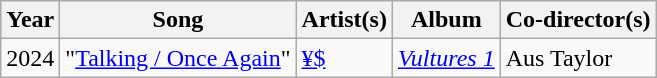<table class="wikitable">
<tr text-align:center;">
<th>Year</th>
<th>Song</th>
<th>Artist(s)</th>
<th>Album</th>
<th>Co-director(s)</th>
</tr>
<tr>
<td>2024</td>
<td>"<a href='#'>Talking / Once Again</a>"</td>
<td><a href='#'>¥$</a></td>
<td><em><a href='#'>Vultures 1</a></em></td>
<td>Aus Taylor</td>
</tr>
</table>
